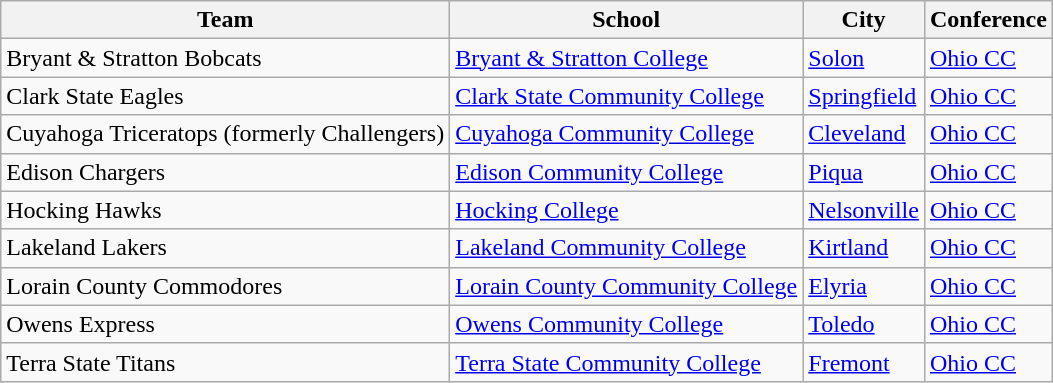<table class="sortable wikitable">
<tr>
<th>Team</th>
<th>School</th>
<th>City</th>
<th>Conference</th>
</tr>
<tr>
<td>Bryant & Stratton Bobcats</td>
<td><a href='#'>Bryant & Stratton College</a></td>
<td><a href='#'>Solon</a></td>
<td><a href='#'>Ohio CC</a></td>
</tr>
<tr>
<td>Clark State Eagles</td>
<td><a href='#'>Clark State Community College</a></td>
<td><a href='#'>Springfield</a></td>
<td><a href='#'>Ohio CC</a></td>
</tr>
<tr>
<td>Cuyahoga Triceratops (formerly Challengers)</td>
<td><a href='#'>Cuyahoga Community College</a></td>
<td><a href='#'>Cleveland</a></td>
<td><a href='#'>Ohio CC</a></td>
</tr>
<tr>
<td>Edison Chargers</td>
<td><a href='#'>Edison Community College</a></td>
<td><a href='#'>Piqua</a></td>
<td><a href='#'>Ohio CC</a></td>
</tr>
<tr>
<td>Hocking Hawks</td>
<td><a href='#'>Hocking College</a></td>
<td><a href='#'>Nelsonville</a></td>
<td><a href='#'>Ohio CC</a></td>
</tr>
<tr>
<td>Lakeland Lakers</td>
<td><a href='#'>Lakeland Community College</a></td>
<td><a href='#'>Kirtland</a></td>
<td><a href='#'>Ohio CC</a></td>
</tr>
<tr>
<td>Lorain County Commodores</td>
<td><a href='#'>Lorain County Community College</a></td>
<td><a href='#'>Elyria</a></td>
<td><a href='#'>Ohio CC</a></td>
</tr>
<tr>
<td>Owens Express</td>
<td><a href='#'>Owens Community College</a></td>
<td><a href='#'>Toledo</a></td>
<td><a href='#'>Ohio CC</a></td>
</tr>
<tr>
<td>Terra State Titans</td>
<td><a href='#'>Terra State Community College</a></td>
<td><a href='#'>Fremont</a></td>
<td><a href='#'>Ohio CC</a></td>
</tr>
</table>
